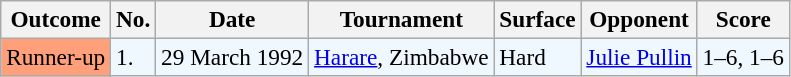<table class="sortable wikitable" style=font-size:97%>
<tr>
<th>Outcome</th>
<th>No.</th>
<th>Date</th>
<th>Tournament</th>
<th>Surface</th>
<th>Opponent</th>
<th>Score</th>
</tr>
<tr style="background:#f0f8ff;">
<td style="background:#ffa07a;">Runner-up</td>
<td>1.</td>
<td>29 March 1992</td>
<td><a href='#'>Harare</a>, Zimbabwe</td>
<td>Hard</td>
<td> <a href='#'>Julie Pullin</a></td>
<td>1–6, 1–6</td>
</tr>
</table>
